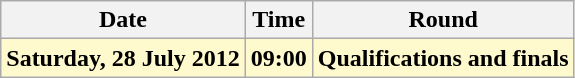<table class="wikitable">
<tr>
<th>Date</th>
<th>Time</th>
<th>Round</th>
</tr>
<tr>
<td style=background:lemonchiffon><strong>Saturday, 28 July 2012</strong></td>
<td style=background:lemonchiffon><strong>09:00</strong></td>
<td style=background:lemonchiffon><strong>Qualifications and finals</strong></td>
</tr>
</table>
